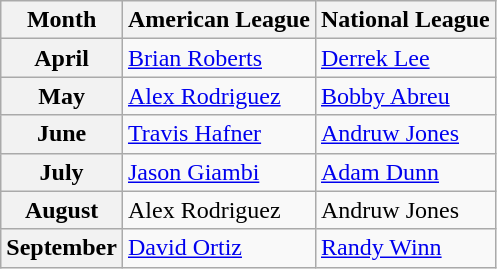<table class="wikitable">
<tr>
<th>Month</th>
<th>American League</th>
<th>National League</th>
</tr>
<tr>
<th>April</th>
<td><a href='#'>Brian Roberts</a></td>
<td><a href='#'>Derrek Lee</a></td>
</tr>
<tr>
<th>May</th>
<td><a href='#'>Alex Rodriguez</a></td>
<td><a href='#'>Bobby Abreu</a></td>
</tr>
<tr>
<th>June</th>
<td><a href='#'>Travis Hafner</a></td>
<td><a href='#'>Andruw Jones</a></td>
</tr>
<tr>
<th>July</th>
<td><a href='#'>Jason Giambi</a></td>
<td><a href='#'>Adam Dunn</a></td>
</tr>
<tr>
<th>August</th>
<td>Alex Rodriguez</td>
<td>Andruw Jones</td>
</tr>
<tr>
<th>September</th>
<td><a href='#'>David Ortiz</a></td>
<td><a href='#'>Randy Winn</a></td>
</tr>
</table>
